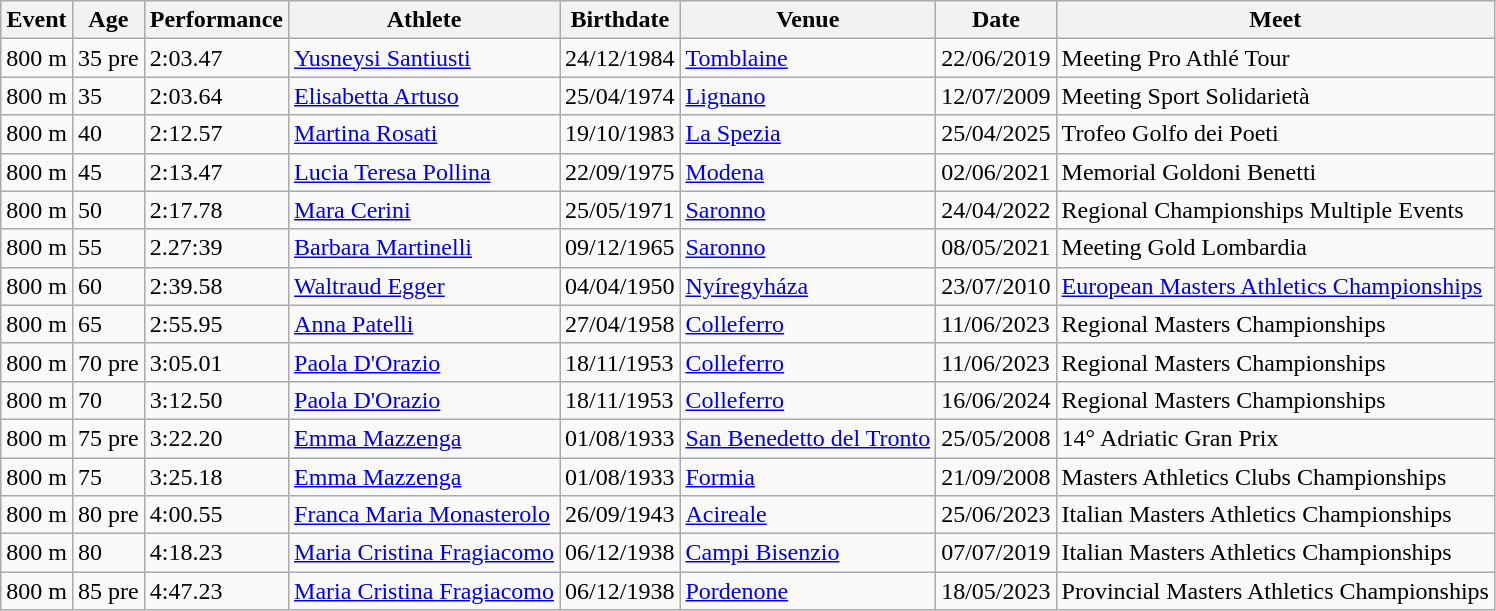<table class="wikitable" width= style="font-size:90%; text-align:center">
<tr>
<th>Event</th>
<th>Age</th>
<th>Performance</th>
<th>Athlete</th>
<th>Birthdate</th>
<th>Venue</th>
<th>Date</th>
<th>Meet</th>
</tr>
<tr>
<td>800 m</td>
<td>35 pre</td>
<td>2:03.47</td>
<td align=left><a href='#'>Yusneysi Santiusti</a></td>
<td>24/12/1984</td>
<td align=left><a href='#'>Tomblaine</a></td>
<td>22/06/2019</td>
<td>Meeting Pro Athlé Tour</td>
</tr>
<tr>
<td>800 m</td>
<td>35</td>
<td>2:03.64</td>
<td align=left><a href='#'>Elisabetta Artuso</a></td>
<td>25/04/1974</td>
<td align=left><a href='#'>Lignano</a></td>
<td>12/07/2009</td>
<td>Meeting Sport Solidarietà</td>
</tr>
<tr>
<td>800 m</td>
<td>40</td>
<td>2:12.57</td>
<td align=left><a href='#'>Martina Rosati</a></td>
<td>19/10/1983</td>
<td align=left><a href='#'>La Spezia</a></td>
<td>25/04/2025</td>
<td>Trofeo Golfo dei Poeti</td>
</tr>
<tr>
<td>800 m</td>
<td>45</td>
<td>2:13.47</td>
<td align=left><a href='#'>Lucia Teresa Pollina</a></td>
<td>22/09/1975</td>
<td align=left><a href='#'>Modena</a></td>
<td>02/06/2021</td>
<td>Memorial Goldoni Benetti</td>
</tr>
<tr>
<td>800 m</td>
<td>50</td>
<td>2:17.78</td>
<td align=left><a href='#'>Mara Cerini</a></td>
<td>25/05/1971</td>
<td align=left><a href='#'>Saronno</a></td>
<td>24/04/2022</td>
<td>Regional Championships Multiple Events</td>
</tr>
<tr>
<td>800 m</td>
<td>55</td>
<td>2.27:39</td>
<td align=left><a href='#'>Barbara Martinelli</a></td>
<td>09/12/1965</td>
<td align=left><a href='#'>Saronno</a></td>
<td>08/05/2021</td>
<td>Meeting Gold Lombardia</td>
</tr>
<tr>
<td>800 m</td>
<td>60</td>
<td>2:39.58</td>
<td align=left><a href='#'>Waltraud Egger</a></td>
<td>04/04/1950</td>
<td align=left><a href='#'>Nyíregyháza</a></td>
<td>23/07/2010</td>
<td><a href='#'>European Masters Athletics Championships</a></td>
</tr>
<tr>
<td>800 m</td>
<td>65</td>
<td>2:55.95</td>
<td align=left><a href='#'>Anna Patelli</a></td>
<td>27/04/1958</td>
<td align=left><a href='#'>Colleferro</a></td>
<td>11/06/2023</td>
<td>Regional Masters Championships</td>
</tr>
<tr>
<td>800 m</td>
<td>70 pre</td>
<td>3:05.01</td>
<td align=left><a href='#'>Paola D'Orazio</a></td>
<td>18/11/1953</td>
<td align=left><a href='#'>Colleferro</a></td>
<td>11/06/2023</td>
<td>Regional Masters Championships</td>
</tr>
<tr>
<td>800 m</td>
<td>70</td>
<td>3:12.50</td>
<td align=left><a href='#'>Paola D'Orazio</a></td>
<td>18/11/1953</td>
<td align=left><a href='#'>Colleferro</a></td>
<td>16/06/2024</td>
<td>Regional Masters Championships</td>
</tr>
<tr>
<td>800 m</td>
<td>75 pre</td>
<td>3:22.20</td>
<td align=left><a href='#'>Emma Mazzenga</a></td>
<td>01/08/1933</td>
<td align=left><a href='#'>San Benedetto del Tronto</a></td>
<td>25/05/2008</td>
<td>14° Adriatic Gran Prix</td>
</tr>
<tr>
<td>800 m</td>
<td>75</td>
<td>3:25.18</td>
<td align=left><a href='#'>Emma Mazzenga</a></td>
<td>01/08/1933</td>
<td align=left><a href='#'>Formia</a></td>
<td>21/09/2008</td>
<td>Masters Athletics Clubs Championships</td>
</tr>
<tr>
<td>800 m</td>
<td>80 pre</td>
<td>4:00.55</td>
<td align=left><a href='#'>Franca Maria Monasterolo</a></td>
<td>26/09/1943</td>
<td align=left><a href='#'>Acireale</a></td>
<td>25/06/2023</td>
<td>Italian Masters Athletics Championships</td>
</tr>
<tr>
<td>800 m</td>
<td>80</td>
<td>4:18.23</td>
<td align=left><a href='#'>Maria Cristina Fragiacomo</a></td>
<td>06/12/1938</td>
<td align=left><a href='#'>Campi Bisenzio</a></td>
<td>07/07/2019</td>
<td>Italian Masters Athletics Championships</td>
</tr>
<tr>
<td>800 m</td>
<td>85 pre</td>
<td>4:47.23</td>
<td align=left><a href='#'>Maria Cristina Fragiacomo</a></td>
<td>06/12/1938</td>
<td align=left><a href='#'>Pordenone</a></td>
<td>18/05/2023</td>
<td>Provincial Masters Athletics Championships</td>
</tr>
</table>
